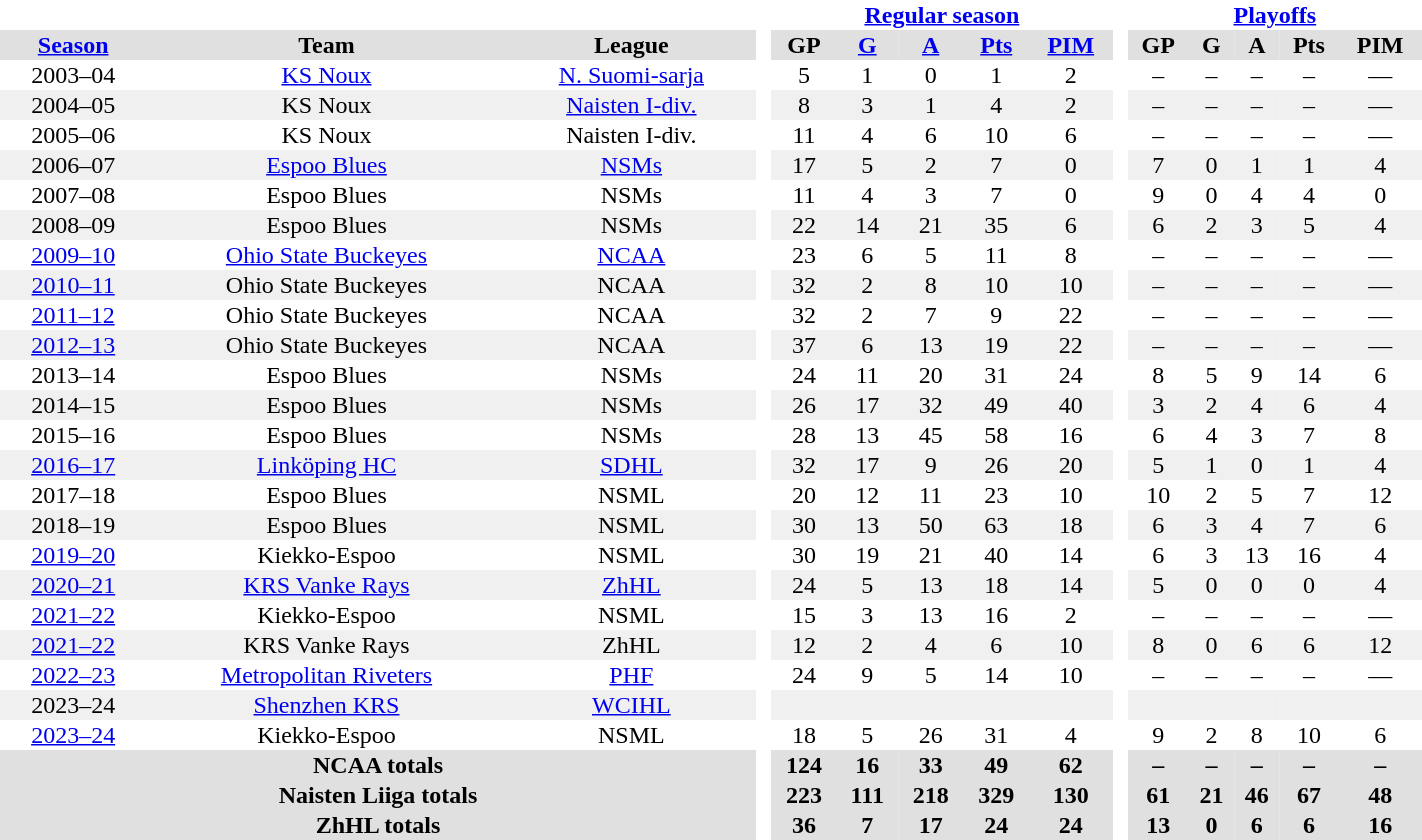<table border="0" cellpadding="1" cellspacing="0" width="75%" style="text-align:center">
<tr>
<th colspan="3" bgcolor="#ffffff"> </th>
<th rowspan="97" bgcolor="#ffffff"> </th>
<th colspan="5"><a href='#'>Regular season</a></th>
<th rowspan="97" bgcolor="#ffffff"> </th>
<th colspan="5"><a href='#'>Playoffs</a></th>
</tr>
<tr bgcolor="#e0e0e0">
<th><a href='#'>Season</a></th>
<th>Team</th>
<th>League</th>
<th>GP</th>
<th><a href='#'>G</a></th>
<th><a href='#'>A</a></th>
<th><a href='#'>Pts</a></th>
<th><a href='#'>PIM</a></th>
<th>GP</th>
<th>G</th>
<th>A</th>
<th>Pts</th>
<th>PIM</th>
</tr>
<tr>
<td>2003–04</td>
<td><a href='#'>KS Noux</a></td>
<td><a href='#'>N. Suomi-sarja</a></td>
<td>5</td>
<td>1</td>
<td>0</td>
<td>1</td>
<td>2</td>
<td>–</td>
<td>–</td>
<td>–</td>
<td>–</td>
<td>—</td>
</tr>
<tr bgcolor="#f0f0f0">
<td>2004–05</td>
<td>KS Noux</td>
<td><a href='#'>Naisten I-div.</a></td>
<td>8</td>
<td>3</td>
<td>1</td>
<td>4</td>
<td>2</td>
<td>–</td>
<td>–</td>
<td>–</td>
<td>–</td>
<td>—</td>
</tr>
<tr>
<td>2005–06</td>
<td>KS Noux</td>
<td>Naisten I-div.</td>
<td>11</td>
<td>4</td>
<td>6</td>
<td>10</td>
<td>6</td>
<td>–</td>
<td>–</td>
<td>–</td>
<td>–</td>
<td>—</td>
</tr>
<tr bgcolor="#f0f0f0">
<td>2006–07</td>
<td><a href='#'>Espoo Blues</a></td>
<td><a href='#'>NSMs</a></td>
<td>17</td>
<td>5</td>
<td>2</td>
<td>7</td>
<td>0</td>
<td>7</td>
<td>0</td>
<td>1</td>
<td>1</td>
<td>4</td>
</tr>
<tr>
<td>2007–08</td>
<td>Espoo Blues</td>
<td>NSMs</td>
<td>11</td>
<td>4</td>
<td>3</td>
<td>7</td>
<td>0</td>
<td>9</td>
<td>0</td>
<td>4</td>
<td>4</td>
<td>0</td>
</tr>
<tr bgcolor="#f0f0f0">
<td>2008–09</td>
<td>Espoo Blues</td>
<td>NSMs</td>
<td>22</td>
<td>14</td>
<td>21</td>
<td>35</td>
<td>6</td>
<td>6</td>
<td>2</td>
<td>3</td>
<td>5</td>
<td>4</td>
</tr>
<tr>
<td><a href='#'>2009–10</a></td>
<td><a href='#'>Ohio State Buckeyes</a></td>
<td><a href='#'>NCAA</a></td>
<td>23</td>
<td>6</td>
<td>5</td>
<td>11</td>
<td>8</td>
<td>–</td>
<td>–</td>
<td>–</td>
<td>–</td>
<td>—</td>
</tr>
<tr bgcolor="#f0f0f0">
<td><a href='#'>2010–11</a></td>
<td>Ohio State Buckeyes</td>
<td>NCAA</td>
<td>32</td>
<td>2</td>
<td>8</td>
<td>10</td>
<td>10</td>
<td>–</td>
<td>–</td>
<td>–</td>
<td>–</td>
<td>—</td>
</tr>
<tr>
<td><a href='#'>2011–12</a></td>
<td>Ohio State Buckeyes</td>
<td>NCAA</td>
<td>32</td>
<td>2</td>
<td>7</td>
<td>9</td>
<td>22</td>
<td>–</td>
<td>–</td>
<td>–</td>
<td>–</td>
<td>—</td>
</tr>
<tr bgcolor="#f0f0f0">
<td><a href='#'>2012–13</a></td>
<td>Ohio State Buckeyes</td>
<td>NCAA</td>
<td>37</td>
<td>6</td>
<td>13</td>
<td>19</td>
<td>22</td>
<td>–</td>
<td>–</td>
<td>–</td>
<td>–</td>
<td>—</td>
</tr>
<tr>
<td>2013–14</td>
<td>Espoo Blues</td>
<td>NSMs</td>
<td>24</td>
<td>11</td>
<td>20</td>
<td>31</td>
<td>24</td>
<td>8</td>
<td>5</td>
<td>9</td>
<td>14</td>
<td>6</td>
</tr>
<tr bgcolor="#f0f0f0">
<td>2014–15</td>
<td>Espoo Blues</td>
<td>NSMs</td>
<td>26</td>
<td>17</td>
<td>32</td>
<td>49</td>
<td>40</td>
<td>3</td>
<td>2</td>
<td>4</td>
<td>6</td>
<td>4</td>
</tr>
<tr>
<td>2015–16</td>
<td>Espoo Blues</td>
<td>NSMs</td>
<td>28</td>
<td>13</td>
<td>45</td>
<td>58</td>
<td>16</td>
<td>6</td>
<td>4</td>
<td>3</td>
<td>7</td>
<td>8</td>
</tr>
<tr bgcolor="#f0f0f0">
<td><a href='#'>2016–17</a></td>
<td><a href='#'>Linköping HC</a></td>
<td><a href='#'>SDHL</a></td>
<td>32</td>
<td>17</td>
<td>9</td>
<td>26</td>
<td>20</td>
<td>5</td>
<td>1</td>
<td>0</td>
<td>1</td>
<td>4</td>
</tr>
<tr>
<td>2017–18</td>
<td>Espoo Blues</td>
<td>NSML</td>
<td>20</td>
<td>12</td>
<td>11</td>
<td>23</td>
<td>10</td>
<td>10</td>
<td>2</td>
<td>5</td>
<td>7</td>
<td>12</td>
</tr>
<tr bgcolor="#f0f0f0">
<td>2018–19</td>
<td>Espoo Blues</td>
<td>NSML</td>
<td>30</td>
<td>13</td>
<td>50</td>
<td>63</td>
<td>18</td>
<td>6</td>
<td>3</td>
<td>4</td>
<td>7</td>
<td>6</td>
</tr>
<tr>
<td><a href='#'>2019–20</a></td>
<td>Kiekko-Espoo</td>
<td>NSML</td>
<td>30</td>
<td>19</td>
<td>21</td>
<td>40</td>
<td>14</td>
<td>6</td>
<td>3</td>
<td>13</td>
<td>16</td>
<td>4</td>
</tr>
<tr bgcolor="#f0f0f0">
<td><a href='#'>2020–21</a></td>
<td><a href='#'>KRS Vanke Rays</a></td>
<td><a href='#'>ZhHL</a></td>
<td>24</td>
<td>5</td>
<td>13</td>
<td>18</td>
<td>14</td>
<td>5</td>
<td>0</td>
<td>0</td>
<td>0</td>
<td>4</td>
</tr>
<tr>
<td><a href='#'>2021–22</a></td>
<td>Kiekko-Espoo</td>
<td>NSML</td>
<td>15</td>
<td>3</td>
<td>13</td>
<td>16</td>
<td>2</td>
<td>–</td>
<td>–</td>
<td>–</td>
<td>–</td>
<td>—</td>
</tr>
<tr bgcolor="#f0f0f0">
<td><a href='#'>2021–22</a></td>
<td>KRS Vanke Rays</td>
<td>ZhHL</td>
<td>12</td>
<td>2</td>
<td>4</td>
<td>6</td>
<td>10</td>
<td>8</td>
<td>0</td>
<td>6</td>
<td>6</td>
<td>12</td>
</tr>
<tr>
<td><a href='#'>2022–23</a></td>
<td><a href='#'>Metropolitan Riveters</a></td>
<td><a href='#'>PHF</a></td>
<td>24</td>
<td>9</td>
<td>5</td>
<td>14</td>
<td>10</td>
<td>–</td>
<td>–</td>
<td>–</td>
<td>–</td>
<td>—</td>
</tr>
<tr bgcolor="#f0f0f0">
<td>2023–24</td>
<td><a href='#'>Shenzhen KRS</a></td>
<td><a href='#'>WCIHL</a></td>
<td></td>
<td></td>
<td></td>
<td></td>
<td></td>
<td></td>
<td></td>
<td></td>
<td></td>
<td></td>
</tr>
<tr>
<td><a href='#'>2023–24</a></td>
<td>Kiekko-Espoo</td>
<td>NSML</td>
<td>18</td>
<td>5</td>
<td>26</td>
<td>31</td>
<td>4</td>
<td>9</td>
<td>2</td>
<td>8</td>
<td>10</td>
<td>6</td>
</tr>
<tr bgcolor="#e0e0e0">
<th colspan="3">NCAA totals</th>
<th>124</th>
<th>16</th>
<th>33</th>
<th>49</th>
<th>62</th>
<th>–</th>
<th>–</th>
<th>–</th>
<th>–</th>
<th>–</th>
</tr>
<tr bgcolor="#e0e0e0">
<th colspan="3">Naisten Liiga totals</th>
<th>223</th>
<th>111</th>
<th>218</th>
<th>329</th>
<th>130</th>
<th>61</th>
<th>21</th>
<th>46</th>
<th>67</th>
<th>48</th>
</tr>
<tr bgcolor="#e0e0e0">
<th colspan="3">ZhHL totals</th>
<th>36</th>
<th>7</th>
<th>17</th>
<th>24</th>
<th>24</th>
<th>13</th>
<th>0</th>
<th>6</th>
<th>6</th>
<th>16</th>
</tr>
</table>
